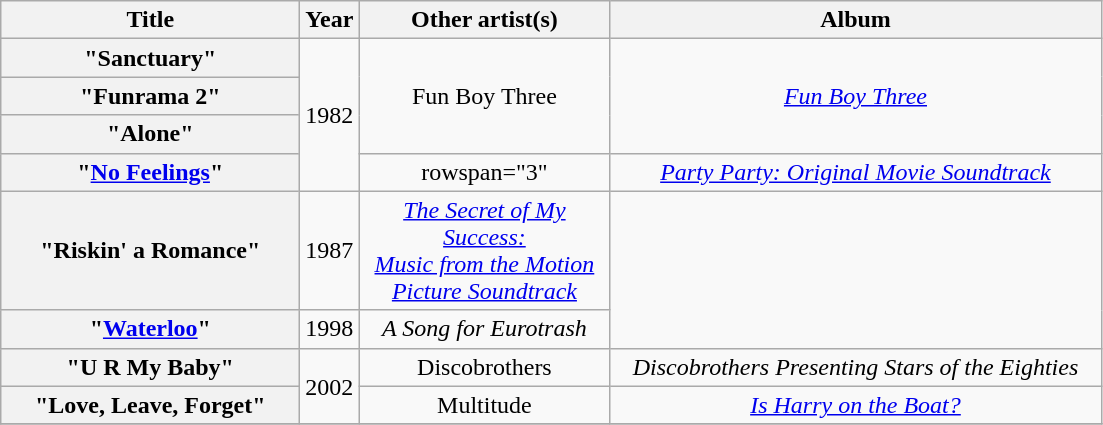<table class="wikitable plainrowheaders" style="text-align:center;">
<tr>
<th scope="col" style="width:12em;">Title</th>
<th scope="col" style="width:1em;">Year</th>
<th scope="col" style="width:10em;">Other artist(s)</th>
<th scope="col" style="width:20em;">Album</th>
</tr>
<tr>
<th scope="row">"Sanctuary"</th>
<td rowspan="4">1982</td>
<td rowspan="3">Fun Boy Three</td>
<td rowspan="3"><em><a href='#'>Fun Boy Three</a></em></td>
</tr>
<tr>
<th scope="row">"Funrama 2"</th>
</tr>
<tr>
<th scope="row">"Alone"</th>
</tr>
<tr>
<th scope="row">"<a href='#'>No Feelings</a>"</th>
<td>rowspan="3" </td>
<td><em><a href='#'>Party Party: Original Movie Soundtrack</a></em></td>
</tr>
<tr>
<th scope="row">"Riskin' a Romance"</th>
<td>1987</td>
<td><em><a href='#'>The Secret of My Success:<br>Music from the Motion Picture Soundtrack</a></em></td>
</tr>
<tr>
<th scope="row">"<a href='#'>Waterloo</a>"</th>
<td>1998</td>
<td><em>A Song for Eurotrash</em></td>
</tr>
<tr>
<th scope="row">"U R My Baby"</th>
<td rowspan="2">2002</td>
<td>Discobrothers</td>
<td><em>Discobrothers Presenting Stars of the Eighties</em></td>
</tr>
<tr>
<th scope="row">"Love, Leave, Forget"</th>
<td>Multitude</td>
<td><em><a href='#'>Is Harry on the Boat?</a></em></td>
</tr>
<tr>
</tr>
</table>
